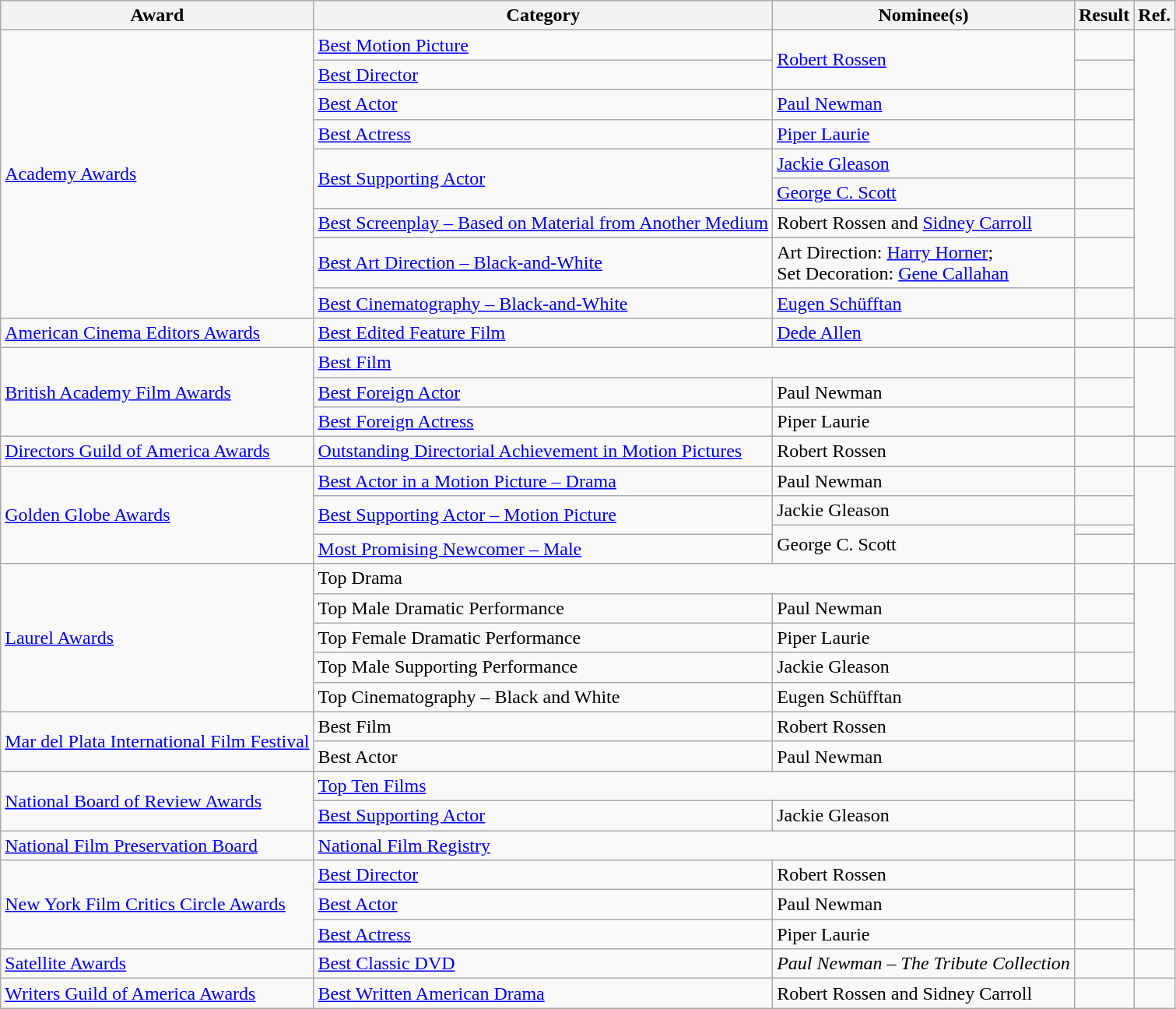<table class="wikitable plainrowheaders">
<tr>
<th>Award</th>
<th>Category</th>
<th>Nominee(s)</th>
<th>Result</th>
<th>Ref.</th>
</tr>
<tr>
<td rowspan="9"><a href='#'>Academy Awards</a></td>
<td><a href='#'>Best Motion Picture</a></td>
<td rowspan="2"><a href='#'>Robert Rossen</a></td>
<td></td>
<td align="center" rowspan="9"></td>
</tr>
<tr>
<td><a href='#'>Best Director</a></td>
<td></td>
</tr>
<tr>
<td><a href='#'>Best Actor</a></td>
<td><a href='#'>Paul Newman</a></td>
<td></td>
</tr>
<tr>
<td><a href='#'>Best Actress</a></td>
<td><a href='#'>Piper Laurie</a></td>
<td></td>
</tr>
<tr>
<td rowspan="2"><a href='#'>Best Supporting Actor</a></td>
<td><a href='#'>Jackie Gleason</a></td>
<td></td>
</tr>
<tr>
<td><a href='#'>George C. Scott</a> </td>
<td></td>
</tr>
<tr>
<td><a href='#'>Best Screenplay – Based on Material from Another Medium</a></td>
<td>Robert Rossen and <a href='#'>Sidney Carroll</a></td>
<td></td>
</tr>
<tr>
<td><a href='#'>Best Art Direction – Black-and-White</a></td>
<td>Art Direction: <a href='#'>Harry Horner</a>; <br> Set Decoration: <a href='#'>Gene Callahan</a></td>
<td></td>
</tr>
<tr>
<td><a href='#'>Best Cinematography – Black-and-White</a></td>
<td><a href='#'>Eugen Schüfftan</a></td>
<td></td>
</tr>
<tr>
<td><a href='#'>American Cinema Editors Awards</a></td>
<td><a href='#'>Best Edited Feature Film</a></td>
<td><a href='#'>Dede Allen</a></td>
<td></td>
<td align="center"></td>
</tr>
<tr>
<td rowspan="3"><a href='#'>British Academy Film Awards</a></td>
<td colspan="2"><a href='#'>Best Film</a></td>
<td></td>
<td align="center" rowspan="3"></td>
</tr>
<tr>
<td><a href='#'>Best Foreign Actor</a></td>
<td>Paul Newman</td>
<td></td>
</tr>
<tr>
<td><a href='#'>Best Foreign Actress</a></td>
<td>Piper Laurie</td>
<td></td>
</tr>
<tr>
<td><a href='#'>Directors Guild of America Awards</a></td>
<td><a href='#'>Outstanding Directorial Achievement in Motion Pictures</a></td>
<td>Robert Rossen</td>
<td></td>
<td align="center"></td>
</tr>
<tr>
<td rowspan="4"><a href='#'>Golden Globe Awards</a></td>
<td><a href='#'>Best Actor in a Motion Picture – Drama</a></td>
<td>Paul Newman</td>
<td></td>
<td align="center" rowspan="4"></td>
</tr>
<tr>
<td rowspan="2"><a href='#'>Best Supporting Actor – Motion Picture</a></td>
<td>Jackie Gleason</td>
<td></td>
</tr>
<tr>
<td rowspan="2">George C. Scott</td>
<td></td>
</tr>
<tr>
<td><a href='#'>Most Promising Newcomer – Male</a></td>
<td></td>
</tr>
<tr>
<td rowspan="5"><a href='#'>Laurel Awards</a></td>
<td colspan="2">Top Drama</td>
<td></td>
<td align="center" rowspan="5"></td>
</tr>
<tr>
<td>Top Male Dramatic Performance</td>
<td>Paul Newman</td>
<td></td>
</tr>
<tr>
<td>Top Female Dramatic Performance</td>
<td>Piper Laurie</td>
<td></td>
</tr>
<tr>
<td>Top Male Supporting Performance</td>
<td>Jackie Gleason</td>
<td></td>
</tr>
<tr>
<td>Top Cinematography – Black and White</td>
<td>Eugen Schüfftan</td>
<td></td>
</tr>
<tr>
<td rowspan="2"><a href='#'>Mar del Plata International Film Festival</a></td>
<td>Best Film</td>
<td>Robert Rossen</td>
<td></td>
</tr>
<tr>
<td>Best Actor</td>
<td>Paul Newman</td>
<td></td>
</tr>
<tr>
<td rowspan="2"><a href='#'>National Board of Review Awards</a></td>
<td colspan="2"><a href='#'>Top Ten Films</a></td>
<td></td>
<td align="center" rowspan="2"></td>
</tr>
<tr>
<td><a href='#'>Best Supporting Actor</a></td>
<td>Jackie Gleason</td>
<td></td>
</tr>
<tr>
<td><a href='#'>National Film Preservation Board</a></td>
<td colspan="2"><a href='#'>National Film Registry</a></td>
<td></td>
<td align="center"></td>
</tr>
<tr>
<td rowspan="3"><a href='#'>New York Film Critics Circle Awards</a></td>
<td><a href='#'>Best Director</a></td>
<td>Robert Rossen</td>
<td></td>
<td align="center" rowspan="3"></td>
</tr>
<tr>
<td><a href='#'>Best Actor</a></td>
<td>Paul Newman</td>
<td></td>
</tr>
<tr>
<td><a href='#'>Best Actress</a></td>
<td>Piper Laurie</td>
<td></td>
</tr>
<tr>
<td><a href='#'>Satellite Awards</a></td>
<td><a href='#'>Best Classic DVD</a></td>
<td><em>Paul Newman – The Tribute Collection</em></td>
<td></td>
<td align="center"></td>
</tr>
<tr>
<td><a href='#'>Writers Guild of America Awards</a></td>
<td><a href='#'>Best Written American Drama</a></td>
<td>Robert Rossen and Sidney Carroll</td>
<td></td>
<td align="center"></td>
</tr>
</table>
